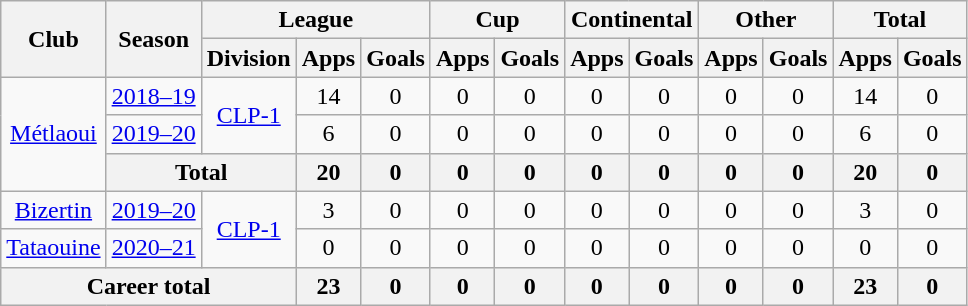<table class="wikitable" style="text-align: center">
<tr>
<th rowspan="2">Club</th>
<th rowspan="2">Season</th>
<th colspan="3">League</th>
<th colspan="2">Cup</th>
<th colspan="2">Continental</th>
<th colspan="2">Other</th>
<th colspan="2">Total</th>
</tr>
<tr>
<th>Division</th>
<th>Apps</th>
<th>Goals</th>
<th>Apps</th>
<th>Goals</th>
<th>Apps</th>
<th>Goals</th>
<th>Apps</th>
<th>Goals</th>
<th>Apps</th>
<th>Goals</th>
</tr>
<tr>
<td rowspan="3"><a href='#'>Métlaoui</a></td>
<td><a href='#'>2018–19</a></td>
<td rowspan="2"><a href='#'>CLP-1</a></td>
<td>14</td>
<td>0</td>
<td>0</td>
<td>0</td>
<td>0</td>
<td>0</td>
<td>0</td>
<td>0</td>
<td>14</td>
<td>0</td>
</tr>
<tr>
<td><a href='#'>2019–20</a></td>
<td>6</td>
<td>0</td>
<td>0</td>
<td>0</td>
<td>0</td>
<td>0</td>
<td>0</td>
<td>0</td>
<td>6</td>
<td>0</td>
</tr>
<tr>
<th colspan="2"><strong>Total</strong></th>
<th>20</th>
<th>0</th>
<th>0</th>
<th>0</th>
<th>0</th>
<th>0</th>
<th>0</th>
<th>0</th>
<th>20</th>
<th>0</th>
</tr>
<tr>
<td><a href='#'>Bizertin</a></td>
<td><a href='#'>2019–20</a></td>
<td rowspan="2"><a href='#'>CLP-1</a></td>
<td>3</td>
<td>0</td>
<td>0</td>
<td>0</td>
<td>0</td>
<td>0</td>
<td>0</td>
<td>0</td>
<td>3</td>
<td>0</td>
</tr>
<tr>
<td><a href='#'>Tataouine</a></td>
<td><a href='#'>2020–21</a></td>
<td>0</td>
<td>0</td>
<td>0</td>
<td>0</td>
<td>0</td>
<td>0</td>
<td>0</td>
<td>0</td>
<td>0</td>
<td>0</td>
</tr>
<tr>
<th colspan="3"><strong>Career total</strong></th>
<th>23</th>
<th>0</th>
<th>0</th>
<th>0</th>
<th>0</th>
<th>0</th>
<th>0</th>
<th>0</th>
<th>23</th>
<th>0</th>
</tr>
</table>
